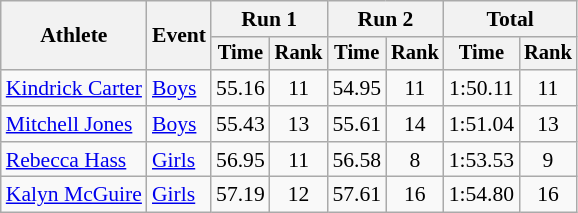<table class="wikitable" style="font-size:90%">
<tr>
<th rowspan="2">Athlete</th>
<th rowspan="2">Event</th>
<th colspan="2">Run 1</th>
<th colspan="2">Run 2</th>
<th colspan="2">Total</th>
</tr>
<tr style="font-size:95%">
<th>Time</th>
<th>Rank</th>
<th>Time</th>
<th>Rank</th>
<th>Time</th>
<th>Rank</th>
</tr>
<tr align=center>
<td align=left><a href='#'>Kindrick Carter</a></td>
<td align=left><a href='#'>Boys</a></td>
<td>55.16</td>
<td>11</td>
<td>54.95</td>
<td>11</td>
<td>1:50.11</td>
<td>11</td>
</tr>
<tr align=center>
<td align=left><a href='#'>Mitchell Jones</a></td>
<td align=left><a href='#'>Boys</a></td>
<td>55.43</td>
<td>13</td>
<td>55.61</td>
<td>14</td>
<td>1:51.04</td>
<td>13</td>
</tr>
<tr align=center>
<td align=left><a href='#'>Rebecca Hass</a></td>
<td align=left><a href='#'>Girls</a></td>
<td>56.95</td>
<td>11</td>
<td>56.58</td>
<td>8</td>
<td>1:53.53</td>
<td>9</td>
</tr>
<tr align=center>
<td align=left><a href='#'>Kalyn McGuire</a></td>
<td align=left><a href='#'>Girls</a></td>
<td>57.19</td>
<td>12</td>
<td>57.61</td>
<td>16</td>
<td>1:54.80</td>
<td>16</td>
</tr>
</table>
